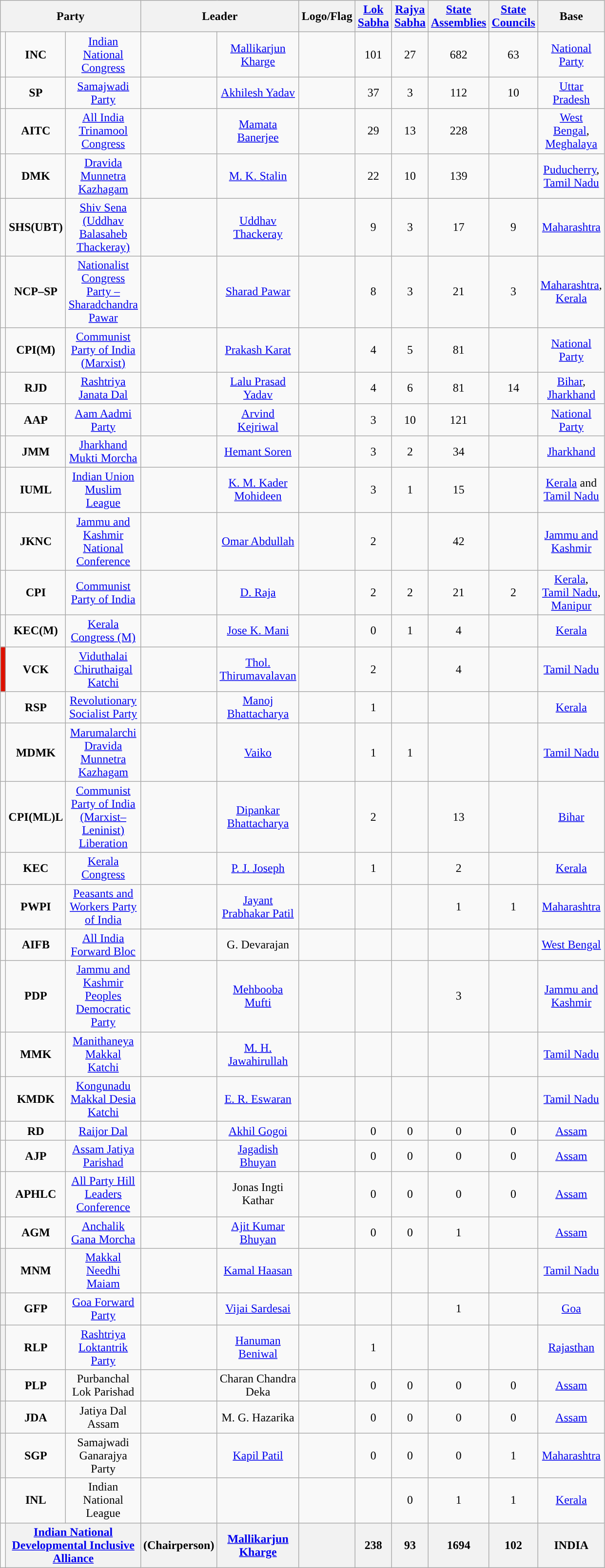<table class="wikitable sortable" width="60%" style="text-align:center;">
<tr>
<th colspan="3" style="width:30px;">Party</th>
<th colspan="2" style="width:30px;">Leader</th>
<th>Logo/Flag</th>
<th style="width:100px;"><a href='#'>Lok Sabha</a></th>
<th style="width:100px;"><a href='#'>Rajya Sabha</a></th>
<th><a href='#'>State Assemblies</a></th>
<th><a href='#'>State Councils</a></th>
<th style="width:170px;">Base</th>
</tr>
<tr>
<td style="background-color:"></td>
<td><strong>INC</strong></td>
<td><a href='#'>Indian National Congress</a></td>
<td></td>
<td><a href='#'>Mallikarjun Kharge</a></td>
<td></td>
<td style="text-align:center;">101</td>
<td style="text-align:center;">27</td>
<td style="text-align:center;">682</td>
<td style="text-align:center;">63</td>
<td style="text-align:center;"><a href='#'>National Party</a></td>
</tr>
<tr>
<td style="background-color:"></td>
<td><strong>SP</strong></td>
<td><a href='#'>Samajwadi Party</a></td>
<td></td>
<td><a href='#'>Akhilesh Yadav</a></td>
<td></td>
<td style="text-align:center;">37</td>
<td style="text-align:center;">3</td>
<td style="text-align:center;">112</td>
<td style="text-align:center;">10</td>
<td style="text-align:center;"><a href='#'>Uttar Pradesh</a></td>
</tr>
<tr>
<td style="background-color:"></td>
<td><strong>AITC</strong></td>
<td><a href='#'>All India Trinamool Congress</a></td>
<td></td>
<td><a href='#'>Mamata Banerjee</a></td>
<td></td>
<td style="text-align:center;">29</td>
<td style="text-align:center;">13</td>
<td style="text-align:center;">228</td>
<td style="text-align:center;"></td>
<td><a href='#'>West Bengal</a>, <a href='#'>Meghalaya</a></td>
</tr>
<tr>
<td style="background-color:"></td>
<td><strong>DMK</strong></td>
<td><a href='#'>Dravida Munnetra Kazhagam</a></td>
<td></td>
<td><a href='#'>M. K. Stalin</a></td>
<td></td>
<td style="text-align:center;">22</td>
<td style="text-align:center;">10</td>
<td style="text-align:center;">139</td>
<td style="text-align:center;"></td>
<td style="text-align:center;"><a href='#'>Puducherry</a>, <a href='#'>Tamil Nadu</a></td>
</tr>
<tr>
<td style="background-color:"></td>
<td><strong>SHS(UBT)</strong></td>
<td><a href='#'>Shiv Sena (Uddhav Balasaheb Thackeray)</a></td>
<td></td>
<td><a href='#'>Uddhav Thackeray</a></td>
<td></td>
<td style="text-align:center;">9</td>
<td style="text-align:center;">3</td>
<td style="text-align:center;">17</td>
<td style="text-align:center;">9</td>
<td style="text-align:center;"><a href='#'>Maharashtra</a></td>
</tr>
<tr>
<td style="background-color:"></td>
<td><strong>NCP–SP</strong></td>
<td><a href='#'>Nationalist Congress Party – Sharadchandra Pawar</a></td>
<td></td>
<td><a href='#'>Sharad Pawar</a></td>
<td></td>
<td style="text-align:center;">8</td>
<td style="text-align:center;">3</td>
<td style="text-align:center;">21</td>
<td style="text-align:center;">3</td>
<td style="text-align:center;"><a href='#'>Maharashtra</a>, <a href='#'>Kerala</a></td>
</tr>
<tr>
<td style="background-color:"></td>
<td><strong>CPI(M)</strong></td>
<td><a href='#'>Communist Party of India (Marxist)</a></td>
<td></td>
<td><a href='#'>Prakash Karat</a></td>
<td></td>
<td style="text-align:center;">4</td>
<td style="text-align:center;">5</td>
<td style="text-align:center;">81</td>
<td style="text-align:center;"></td>
<td style="text-align:center;"><a href='#'>National Party</a></td>
</tr>
<tr>
<td style="background-color:"></td>
<td><strong>RJD</strong></td>
<td><a href='#'>Rashtriya Janata Dal</a></td>
<td></td>
<td><a href='#'>Lalu Prasad Yadav</a></td>
<td></td>
<td style="text-align:center;">4</td>
<td style="text-align:center;">6</td>
<td style="text-align:center;">81</td>
<td style="text-align:center;">14</td>
<td style="text-align:center;"><a href='#'>Bihar</a>, <a href='#'>Jharkhand</a></td>
</tr>
<tr>
<td style="background-color:"></td>
<td><strong>AAP</strong></td>
<td><a href='#'>Aam Aadmi Party</a></td>
<td></td>
<td><a href='#'>Arvind Kejriwal</a></td>
<td></td>
<td style="text-align:center;">3</td>
<td style="text-align:center;">10</td>
<td style="text-align:center;">121</td>
<td style="text-align:center;"></td>
<td style="text-align:center;"><a href='#'>National Party</a></td>
</tr>
<tr>
<td style="background:"></td>
<td><strong>JMM</strong></td>
<td><a href='#'>Jharkhand Mukti Morcha</a></td>
<td></td>
<td><a href='#'>Hemant Soren</a></td>
<td></td>
<td style="text-align:center;">3</td>
<td style="text-align:center;">2</td>
<td style="text-align:center;">34</td>
<td style="text-align:center;"></td>
<td style="text-align:center;"><a href='#'>Jharkhand</a></td>
</tr>
<tr>
<td style="background-color:"></td>
<td><strong>IUML</strong></td>
<td><a href='#'>Indian Union Muslim League</a></td>
<td></td>
<td><a href='#'>K. M. Kader Mohideen</a></td>
<td></td>
<td style="text-align:center;">3</td>
<td style="text-align:center;">1</td>
<td style="text-align:center;">15</td>
<td style="text-align:center;"></td>
<td style="text-align:center;"><a href='#'>Kerala</a> and <a href='#'>Tamil Nadu</a></td>
</tr>
<tr>
<td style="background:"></td>
<td><strong>JKNC</strong></td>
<td><a href='#'>Jammu and Kashmir National Conference</a></td>
<td></td>
<td><a href='#'>Omar Abdullah</a></td>
<td></td>
<td style="text-align:center;">2</td>
<td style="text-align:center;"></td>
<td style="text-align:center;">42</td>
<td style="text-align:center;"></td>
<td style="text-align:center;"><a href='#'>Jammu and Kashmir</a></td>
</tr>
<tr>
<td style="background-color:"></td>
<td><strong>CPI</strong></td>
<td><a href='#'>Communist Party of India</a></td>
<td></td>
<td><a href='#'>D. Raja</a></td>
<td></td>
<td style="text-align:center;">2</td>
<td style="text-align:center;">2</td>
<td style="text-align:center;">21</td>
<td style="text-align:center;">2</td>
<td style="text-align:center;"><a href='#'>Kerala</a>, <a href='#'>Tamil Nadu</a>, <a href='#'>Manipur</a></td>
</tr>
<tr>
<td style="background-color:"></td>
<td><strong>KEC(M)</strong></td>
<td><a href='#'>Kerala Congress (M)</a></td>
<td></td>
<td><a href='#'>Jose K. Mani</a></td>
<td></td>
<td style="text-align:center;">0</td>
<td style="text-align:center;">1</td>
<td style="text-align:center;">4</td>
<td style="text-align:center;"></td>
<td style="text-align:center;"><a href='#'>Kerala</a></td>
</tr>
<tr>
<td style="background:#d10;text-align:center;color:white;"></td>
<td><strong>VCK</strong></td>
<td><a href='#'>Viduthalai Chiruthaigal Katchi</a></td>
<td></td>
<td><a href='#'>Thol. Thirumavalavan</a></td>
<td></td>
<td style="text-align:center;">2</td>
<td style="text-align:center;"></td>
<td style="text-align:center;">4</td>
<td style="text-align:center;"></td>
<td style="text-align:center;"><a href='#'>Tamil Nadu</a></td>
</tr>
<tr>
<td style="background-color:"></td>
<td><strong>RSP</strong></td>
<td><a href='#'>Revolutionary Socialist Party</a></td>
<td></td>
<td><a href='#'>Manoj Bhattacharya</a></td>
<td></td>
<td style="text-align:center;">1</td>
<td style="text-align:center;"></td>
<td style="text-align:center;"></td>
<td style="text-align:center;"></td>
<td style="text-align:center;"><a href='#'>Kerala</a></td>
</tr>
<tr>
<td style="background-color:"></td>
<td><strong>MDMK</strong></td>
<td><a href='#'>Marumalarchi Dravida Munnetra Kazhagam</a></td>
<td></td>
<td><a href='#'>Vaiko</a></td>
<td></td>
<td style="text-align:center;">1</td>
<td style="text-align:center;">1</td>
<td style="text-align:center;"></td>
<td style="text-align:center;"></td>
<td style="text-align:center;"><a href='#'>Tamil Nadu</a></td>
</tr>
<tr>
<td style="background-color:"></td>
<td><strong>CPI(ML)L</strong></td>
<td><a href='#'>Communist Party of India (Marxist–Leninist) Liberation</a></td>
<td></td>
<td><a href='#'>Dipankar Bhattacharya</a></td>
<td></td>
<td style="text-align:center;">2</td>
<td style="text-align:center;"></td>
<td style="text-align:center;">13</td>
<td style="text-align:center;"></td>
<td style="text-align:center;"><a href='#'>Bihar</a></td>
</tr>
<tr>
<td style="background-color:"></td>
<td><strong>KEC</strong></td>
<td><a href='#'>Kerala Congress</a></td>
<td></td>
<td><a href='#'>P. J. Joseph</a></td>
<td></td>
<td style="text-align:center;">1</td>
<td style="text-align:center;"></td>
<td style="text-align:center;">2</td>
<td style="text-align:center;"></td>
<td style="text-align:center;"><a href='#'>Kerala</a></td>
</tr>
<tr>
<td style="background-color:"></td>
<td><strong>PWPI</strong></td>
<td><a href='#'>Peasants and Workers Party of India</a></td>
<td></td>
<td><a href='#'>Jayant Prabhakar Patil</a></td>
<td></td>
<td style="text-align:center;"></td>
<td style="text-align:center;"></td>
<td style="text-align:center;">1</td>
<td style="text-align:center;">1</td>
<td style="text-align:center;"><a href='#'>Maharashtra</a></td>
</tr>
<tr>
<td style="background-color:"></td>
<td><strong>AIFB</strong></td>
<td><a href='#'>All India Forward Bloc</a></td>
<td></td>
<td>G. Devarajan</td>
<td></td>
<td style="text-align: center;"></td>
<td style="text-align: center;"></td>
<td style="text-align: center;"></td>
<td style="text-align: center;"></td>
<td style="text-align: center;"><a href='#'>West Bengal</a></td>
</tr>
<tr>
<td style="background:"></td>
<td><strong>PDP</strong></td>
<td><a href='#'>Jammu and Kashmir Peoples Democratic Party</a></td>
<td></td>
<td><a href='#'>Mehbooba Mufti</a></td>
<td></td>
<td style="text-align: center;"></td>
<td style="text-align: center;"></td>
<td style="text-align: center;">3</td>
<td style="text-align: center;"></td>
<td style="text-align: center;"><a href='#'>Jammu and Kashmir</a></td>
</tr>
<tr>
<td style="background-color:"></td>
<td><strong>MMK</strong></td>
<td><a href='#'>Manithaneya Makkal Katchi</a></td>
<td></td>
<td><a href='#'>M. H. Jawahirullah</a></td>
<td></td>
<td style="text-align:center;"></td>
<td style="text-align:center;"></td>
<td style="text-align:center;"></td>
<td style="text-align:center;"></td>
<td style="text-align:center;"><a href='#'>Tamil Nadu</a></td>
</tr>
<tr>
<td style="background-color:"></td>
<td><strong>KMDK</strong></td>
<td><a href='#'>Kongunadu Makkal Desia Katchi</a></td>
<td></td>
<td><a href='#'>E. R. Eswaran</a></td>
<td></td>
<td style="text-align:center;"></td>
<td style="text-align:center;"></td>
<td style="text-align:center;"></td>
<td style="text-align:center;"></td>
<td style="text-align:center;"><a href='#'>Tamil Nadu</a></td>
</tr>
<tr>
<td></td>
<td><strong>RD</strong></td>
<td><a href='#'>Raijor Dal</a></td>
<td></td>
<td><a href='#'>Akhil Gogoi</a></td>
<td></td>
<td>0</td>
<td>0</td>
<td>0</td>
<td>0</td>
<td><a href='#'>Assam</a></td>
</tr>
<tr>
<td></td>
<td><strong>AJP</strong></td>
<td><a href='#'>Assam Jatiya Parishad</a></td>
<td></td>
<td><a href='#'>Jagadish Bhuyan</a></td>
<td></td>
<td>0</td>
<td>0</td>
<td>0</td>
<td>0</td>
<td><a href='#'>Assam</a></td>
</tr>
<tr>
<td></td>
<td><strong>APHLC</strong></td>
<td><a href='#'>All Party Hill Leaders Conference</a></td>
<td></td>
<td>Jonas Ingti Kathar</td>
<td></td>
<td>0</td>
<td>0</td>
<td>0</td>
<td>0</td>
<td><a href='#'>Assam</a></td>
</tr>
<tr>
<td></td>
<td><strong>AGM</strong></td>
<td><a href='#'>Anchalik Gana Morcha</a></td>
<td></td>
<td><a href='#'>Ajit Kumar Bhuyan</a></td>
<td></td>
<td>0</td>
<td>0</td>
<td>1</td>
<td></td>
<td><a href='#'>Assam</a></td>
</tr>
<tr>
<th></th>
<td><strong>MNM</strong></td>
<td><a href='#'>Makkal Needhi Maiam</a></td>
<td></td>
<td><a href='#'>Kamal Haasan</a></td>
<td></td>
<td></td>
<td></td>
<td></td>
<td></td>
<td><a href='#'>Tamil Nadu</a></td>
</tr>
<tr>
<th></th>
<td><strong>GFP</strong></td>
<td><a href='#'>Goa Forward Party</a></td>
<td></td>
<td><a href='#'>Vijai Sardesai</a></td>
<td></td>
<td></td>
<td></td>
<td>1</td>
<td></td>
<td><a href='#'>Goa</a></td>
</tr>
<tr>
<th></th>
<td><strong>RLP</strong></td>
<td><a href='#'>Rashtriya Loktantrik Party</a></td>
<td></td>
<td><a href='#'>Hanuman Beniwal</a></td>
<td></td>
<td>1</td>
<td></td>
<td></td>
<td></td>
<td><a href='#'>Rajasthan</a></td>
</tr>
<tr>
<th></th>
<td><strong>PLP</strong></td>
<td>Purbanchal Lok Parishad</td>
<td></td>
<td>Charan Chandra Deka</td>
<td></td>
<td>0</td>
<td>0</td>
<td>0</td>
<td>0</td>
<td><a href='#'>Assam</a></td>
</tr>
<tr>
<th></th>
<td><strong>JDA</strong></td>
<td>Jatiya Dal Assam</td>
<td></td>
<td>M. G. Hazarika</td>
<td></td>
<td>0</td>
<td>0</td>
<td>0</td>
<td>0</td>
<td><a href='#'>Assam</a></td>
</tr>
<tr>
<th></th>
<td><strong>SGP</strong></td>
<td>Samajwadi Ganarajya Party</td>
<td></td>
<td><a href='#'>Kapil Patil</a></td>
<td></td>
<td>0</td>
<td>0</td>
<td>0</td>
<td>1</td>
<td><a href='#'>Maharashtra</a></td>
</tr>
<tr>
<td style="background-color:"></td>
<td><strong>INL</strong></td>
<td>Indian National League</td>
<td></td>
<td></td>
<td></td>
<td style="text-align:center;"></td>
<td>0</td>
<td>1</td>
<td>1</td>
<td><a href='#'>Kerala</a></td>
</tr>
<tr>
<td style="background-color:"></td>
<th colspan="2" style="text-align: center;"><strong><a href='#'>Indian National Developmental Inclusive Alliance</a></strong></th>
<th>(Chairperson)</th>
<th style="text-align:center;"><a href='#'>Mallikarjun Kharge</a></th>
<th style="text-align:center;"></th>
<th style="text-align:center;">238</th>
<th style="text-align:center;"><strong>93</strong></th>
<th style="text-align:center;"><strong>1694</strong></th>
<th style="text-align:center;">102</th>
<th style="text-align:center;">INDIA</th>
</tr>
</table>
